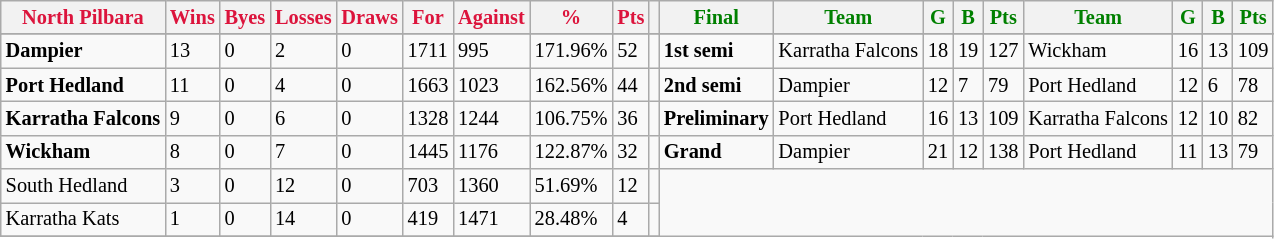<table style="font-size: 85%; text-align: left;" class="wikitable">
<tr>
<th style="color:crimson">North Pilbara</th>
<th style="color:crimson">Wins</th>
<th style="color:crimson">Byes</th>
<th style="color:crimson">Losses</th>
<th style="color:crimson">Draws</th>
<th style="color:crimson">For</th>
<th style="color:crimson">Against</th>
<th style="color:crimson">%</th>
<th style="color:crimson">Pts</th>
<th></th>
<th style="color:green">Final</th>
<th style="color:green">Team</th>
<th style="color:green">G</th>
<th style="color:green">B</th>
<th style="color:green">Pts</th>
<th style="color:green">Team</th>
<th style="color:green">G</th>
<th style="color:green">B</th>
<th style="color:green">Pts</th>
</tr>
<tr>
</tr>
<tr>
</tr>
<tr>
<td><strong>	Dampier	</strong></td>
<td>13</td>
<td>0</td>
<td>2</td>
<td>0</td>
<td>1711</td>
<td>995</td>
<td>171.96%</td>
<td>52</td>
<td></td>
<td><strong>1st semi</strong></td>
<td>Karratha Falcons</td>
<td>18</td>
<td>19</td>
<td>127</td>
<td>Wickham</td>
<td>16</td>
<td>13</td>
<td>109</td>
</tr>
<tr>
<td><strong>	Port Hedland	</strong></td>
<td>11</td>
<td>0</td>
<td>4</td>
<td>0</td>
<td>1663</td>
<td>1023</td>
<td>162.56%</td>
<td>44</td>
<td></td>
<td><strong>2nd semi</strong></td>
<td>Dampier</td>
<td>12</td>
<td>7</td>
<td>79</td>
<td>Port Hedland</td>
<td>12</td>
<td>6</td>
<td>78</td>
</tr>
<tr>
<td><strong>	Karratha Falcons	</strong></td>
<td>9</td>
<td>0</td>
<td>6</td>
<td>0</td>
<td>1328</td>
<td>1244</td>
<td>106.75%</td>
<td>36</td>
<td></td>
<td><strong>Preliminary</strong></td>
<td>Port Hedland</td>
<td>16</td>
<td>13</td>
<td>109</td>
<td>Karratha Falcons</td>
<td>12</td>
<td>10</td>
<td>82</td>
</tr>
<tr>
<td><strong>	Wickham	</strong></td>
<td>8</td>
<td>0</td>
<td>7</td>
<td>0</td>
<td>1445</td>
<td>1176</td>
<td>122.87%</td>
<td>32</td>
<td></td>
<td><strong>Grand</strong></td>
<td>Dampier</td>
<td>21</td>
<td>12</td>
<td>138</td>
<td>Port Hedland</td>
<td>11</td>
<td>13</td>
<td>79</td>
</tr>
<tr>
<td>South Hedland</td>
<td>3</td>
<td>0</td>
<td>12</td>
<td>0</td>
<td>703</td>
<td>1360</td>
<td>51.69%</td>
<td>12</td>
<td></td>
</tr>
<tr>
<td>Karratha Kats</td>
<td>1</td>
<td>0</td>
<td>14</td>
<td>0</td>
<td>419</td>
<td>1471</td>
<td>28.48%</td>
<td>4</td>
<td></td>
</tr>
<tr>
</tr>
</table>
